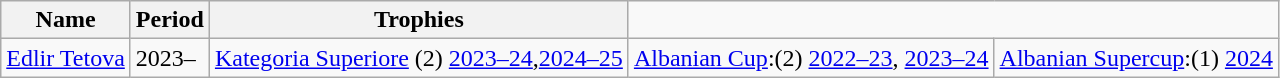<table class="wikitable">
<tr>
<th>Name</th>
<th>Period</th>
<th>Trophies</th>
</tr>
<tr>
<td> <a href='#'>Edlir Tetova</a></td>
<td>2023–</td>
<td><a href='#'>Kategoria Superiore</a> (2) <a href='#'>2023–24</a>,<a href='#'>2024–25</a></td>
<td><a href='#'>Albanian Cup</a>:(2) <a href='#'>2022–23</a>, <a href='#'>2023–24</a></td>
<td><a href='#'>Albanian Supercup</a>:(1) <a href='#'>2024</a></td>
</tr>
</table>
